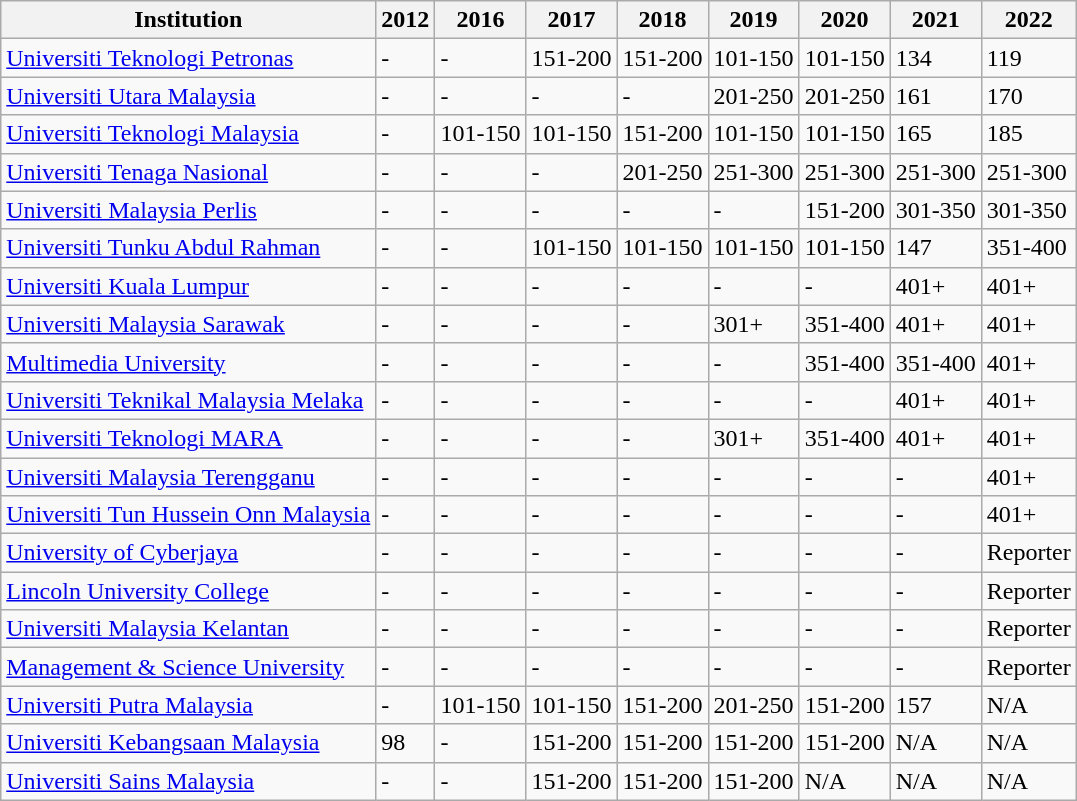<table class="sortable wikitable" border="1">
<tr>
<th>Institution</th>
<th>2012</th>
<th>2016</th>
<th>2017</th>
<th>2018</th>
<th>2019</th>
<th>2020</th>
<th>2021</th>
<th>2022</th>
</tr>
<tr>
<td><a href='#'>Universiti Teknologi Petronas</a></td>
<td>-</td>
<td>-</td>
<td>151-200</td>
<td>151-200</td>
<td>101-150</td>
<td>101-150</td>
<td>134</td>
<td>119</td>
</tr>
<tr>
<td><a href='#'>Universiti Utara Malaysia</a></td>
<td>-</td>
<td>-</td>
<td>-</td>
<td>-</td>
<td>201-250</td>
<td>201-250</td>
<td>161</td>
<td>170</td>
</tr>
<tr>
<td><a href='#'>Universiti Teknologi Malaysia</a></td>
<td>-</td>
<td>101-150</td>
<td>101-150</td>
<td>151-200</td>
<td>101-150</td>
<td>101-150</td>
<td>165</td>
<td>185</td>
</tr>
<tr>
<td><a href='#'>Universiti Tenaga Nasional</a></td>
<td>-</td>
<td>-</td>
<td>-</td>
<td>201-250</td>
<td>251-300</td>
<td>251-300</td>
<td>251-300</td>
<td>251-300</td>
</tr>
<tr>
<td><a href='#'>Universiti Malaysia Perlis</a></td>
<td>-</td>
<td>-</td>
<td>-</td>
<td>-</td>
<td>-</td>
<td>151-200</td>
<td>301-350</td>
<td>301-350</td>
</tr>
<tr>
<td><a href='#'>Universiti Tunku Abdul Rahman</a></td>
<td>-</td>
<td>-</td>
<td>101-150</td>
<td>101-150</td>
<td>101-150</td>
<td>101-150</td>
<td>147</td>
<td>351-400</td>
</tr>
<tr>
<td><a href='#'>Universiti Kuala Lumpur</a></td>
<td>-</td>
<td>-</td>
<td>-</td>
<td>-</td>
<td>-</td>
<td>-</td>
<td>401+</td>
<td>401+</td>
</tr>
<tr>
<td><a href='#'>Universiti Malaysia Sarawak</a></td>
<td>-</td>
<td>-</td>
<td>-</td>
<td>-</td>
<td>301+</td>
<td>351-400</td>
<td>401+</td>
<td>401+</td>
</tr>
<tr>
<td><a href='#'>Multimedia University</a></td>
<td>-</td>
<td>-</td>
<td>-</td>
<td>-</td>
<td>-</td>
<td>351-400</td>
<td>351-400</td>
<td>401+</td>
</tr>
<tr>
<td><a href='#'>Universiti Teknikal Malaysia Melaka</a></td>
<td>-</td>
<td>-</td>
<td>-</td>
<td>-</td>
<td>-</td>
<td>-</td>
<td>401+</td>
<td>401+</td>
</tr>
<tr>
<td><a href='#'>Universiti Teknologi MARA</a></td>
<td>-</td>
<td>-</td>
<td>-</td>
<td>-</td>
<td>301+</td>
<td>351-400</td>
<td>401+</td>
<td>401+</td>
</tr>
<tr>
<td><a href='#'>Universiti Malaysia Terengganu</a></td>
<td>-</td>
<td>-</td>
<td>-</td>
<td>-</td>
<td>-</td>
<td>-</td>
<td>-</td>
<td>401+</td>
</tr>
<tr>
<td><a href='#'>Universiti Tun Hussein Onn Malaysia</a></td>
<td>-</td>
<td>-</td>
<td>-</td>
<td>-</td>
<td>-</td>
<td>-</td>
<td>-</td>
<td>401+</td>
</tr>
<tr>
<td><a href='#'>University of Cyberjaya</a></td>
<td>-</td>
<td>-</td>
<td>-</td>
<td>-</td>
<td>-</td>
<td>-</td>
<td>-</td>
<td>Reporter</td>
</tr>
<tr>
<td><a href='#'>Lincoln University College</a></td>
<td>-</td>
<td>-</td>
<td>-</td>
<td>-</td>
<td>-</td>
<td>-</td>
<td>-</td>
<td>Reporter</td>
</tr>
<tr>
<td><a href='#'>Universiti Malaysia Kelantan</a></td>
<td>-</td>
<td>-</td>
<td>-</td>
<td>-</td>
<td>-</td>
<td>-</td>
<td>-</td>
<td>Reporter</td>
</tr>
<tr>
<td><a href='#'>Management & Science University</a></td>
<td>-</td>
<td>-</td>
<td>-</td>
<td>-</td>
<td>-</td>
<td>-</td>
<td>-</td>
<td>Reporter</td>
</tr>
<tr>
<td><a href='#'>Universiti Putra Malaysia</a></td>
<td>-</td>
<td>101-150</td>
<td>101-150</td>
<td>151-200</td>
<td>201-250</td>
<td>151-200</td>
<td>157</td>
<td>N/A</td>
</tr>
<tr>
<td><a href='#'>Universiti Kebangsaan Malaysia</a></td>
<td>98</td>
<td>-</td>
<td>151-200</td>
<td>151-200</td>
<td>151-200</td>
<td>151-200</td>
<td>N/A</td>
<td>N/A</td>
</tr>
<tr>
<td><a href='#'>Universiti Sains Malaysia</a></td>
<td>-</td>
<td>-</td>
<td>151-200</td>
<td>151-200</td>
<td>151-200</td>
<td>N/A</td>
<td>N/A</td>
<td>N/A</td>
</tr>
</table>
